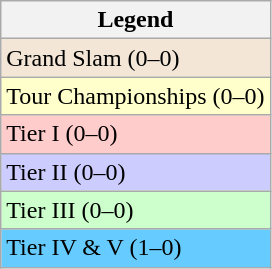<table class="wikitable sortable mw-collapsible mw-collapsed">
<tr>
<th>Legend</th>
</tr>
<tr style="background:#f3e6d7;">
<td>Grand Slam (0–0)</td>
</tr>
<tr style="background:#ffc;">
<td>Tour Championships (0–0)</td>
</tr>
<tr bgcolor="#FFCCCC">
<td>Tier I (0–0)</td>
</tr>
<tr bgcolor="#CCCCFF">
<td>Tier II (0–0)</td>
</tr>
<tr bgcolor="#CCFFCC">
<td>Tier III (0–0)</td>
</tr>
<tr bgcolor="#66CCFF">
<td>Tier IV & V (1–0)</td>
</tr>
</table>
